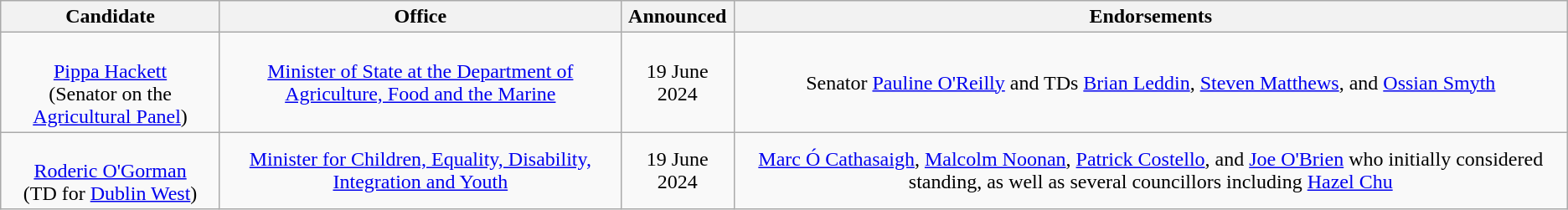<table class="wikitable" style="text-align:center">
<tr>
<th>Candidate</th>
<th>Office</th>
<th>Announced</th>
<th>Endorsements</th>
</tr>
<tr>
<td><br><a href='#'>Pippa Hackett</a><br>(Senator on the <a href='#'>Agricultural Panel</a>)</td>
<td><a href='#'>Minister of State at the Department of Agriculture, Food and the Marine</a></td>
<td>19 June 2024</td>
<td>Senator <a href='#'>Pauline O'Reilly</a> and TDs <a href='#'>Brian Leddin</a>, <a href='#'>Steven Matthews</a>, and <a href='#'>Ossian Smyth</a></td>
</tr>
<tr>
<td><br><a href='#'>Roderic O'Gorman</a><br>(TD for <a href='#'>Dublin West</a>)</td>
<td><a href='#'>Minister for Children, Equality, Disability, Integration and Youth</a></td>
<td>19 June 2024</td>
<td><a href='#'>Marc Ó Cathasaigh</a>, <a href='#'>Malcolm Noonan</a>, <a href='#'>Patrick Costello</a>, and <a href='#'>Joe O'Brien</a> who initially considered standing, as well as several councillors including <a href='#'>Hazel Chu</a></td>
</tr>
</table>
